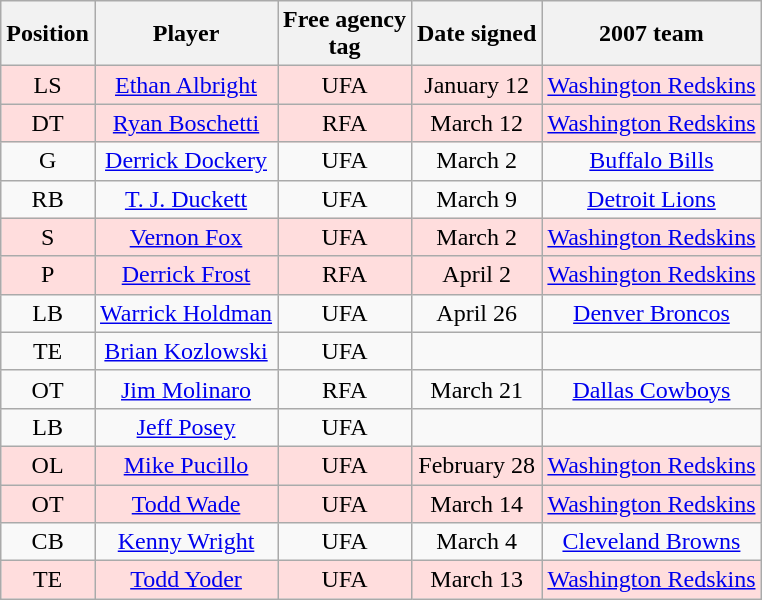<table class="wikitable">
<tr>
<th>Position</th>
<th>Player</th>
<th>Free agency<br>tag</th>
<th>Date signed</th>
<th>2007 team</th>
</tr>
<tr style="background:#fdd; text-align:center;">
<td>LS</td>
<td><a href='#'>Ethan Albright</a></td>
<td>UFA</td>
<td>January 12</td>
<td><a href='#'>Washington Redskins</a></td>
</tr>
<tr style="background:#fdd; text-align:center;">
<td>DT</td>
<td><a href='#'>Ryan Boschetti</a></td>
<td>RFA</td>
<td>March 12</td>
<td><a href='#'>Washington Redskins</a></td>
</tr>
<tr style="background:#ffddoo; text-align:center;">
<td>G</td>
<td><a href='#'>Derrick Dockery</a></td>
<td>UFA</td>
<td>March 2</td>
<td><a href='#'>Buffalo Bills</a></td>
</tr>
<tr style="background:#ffddoo; text-align:center;">
<td>RB</td>
<td><a href='#'>T. J. Duckett</a></td>
<td>UFA</td>
<td>March 9</td>
<td><a href='#'>Detroit Lions</a></td>
</tr>
<tr style="background:#fdd; text-align:center;">
<td>S</td>
<td><a href='#'>Vernon Fox</a></td>
<td>UFA</td>
<td>March 2</td>
<td><a href='#'>Washington Redskins</a></td>
</tr>
<tr style="background:#fdd; text-align:center;">
<td>P</td>
<td><a href='#'>Derrick Frost</a></td>
<td>RFA</td>
<td>April 2</td>
<td><a href='#'>Washington Redskins</a></td>
</tr>
<tr style="background:#ffddoo; text-align:center;">
<td>LB</td>
<td><a href='#'>Warrick Holdman</a></td>
<td>UFA</td>
<td>April 26</td>
<td><a href='#'>Denver Broncos</a></td>
</tr>
<tr style="background:#ffddoo; text-align:center;">
<td>TE</td>
<td><a href='#'>Brian Kozlowski</a></td>
<td>UFA</td>
<td></td>
<td></td>
</tr>
<tr style="background:#ffddoo; text-align:center;">
<td>OT</td>
<td><a href='#'>Jim Molinaro</a></td>
<td>RFA</td>
<td>March 21</td>
<td><a href='#'>Dallas Cowboys</a></td>
</tr>
<tr style="background:#ffddoo; text-align:center;">
<td>LB</td>
<td><a href='#'>Jeff Posey</a></td>
<td>UFA</td>
<td></td>
<td></td>
</tr>
<tr style="background:#fdd; text-align:center;">
<td>OL</td>
<td><a href='#'>Mike Pucillo</a></td>
<td>UFA</td>
<td>February 28</td>
<td><a href='#'>Washington Redskins</a></td>
</tr>
<tr style="background:#fdd; text-align:center;">
<td>OT</td>
<td><a href='#'>Todd Wade</a></td>
<td>UFA</td>
<td>March 14</td>
<td><a href='#'>Washington Redskins</a></td>
</tr>
<tr style="background:#ffddoo; text-align:center;">
<td>CB</td>
<td><a href='#'>Kenny Wright</a></td>
<td>UFA</td>
<td>March 4</td>
<td><a href='#'>Cleveland Browns</a></td>
</tr>
<tr style="background:#fdd; text-align:center;">
<td>TE</td>
<td><a href='#'>Todd Yoder</a></td>
<td>UFA</td>
<td>March 13</td>
<td><a href='#'>Washington Redskins</a></td>
</tr>
</table>
